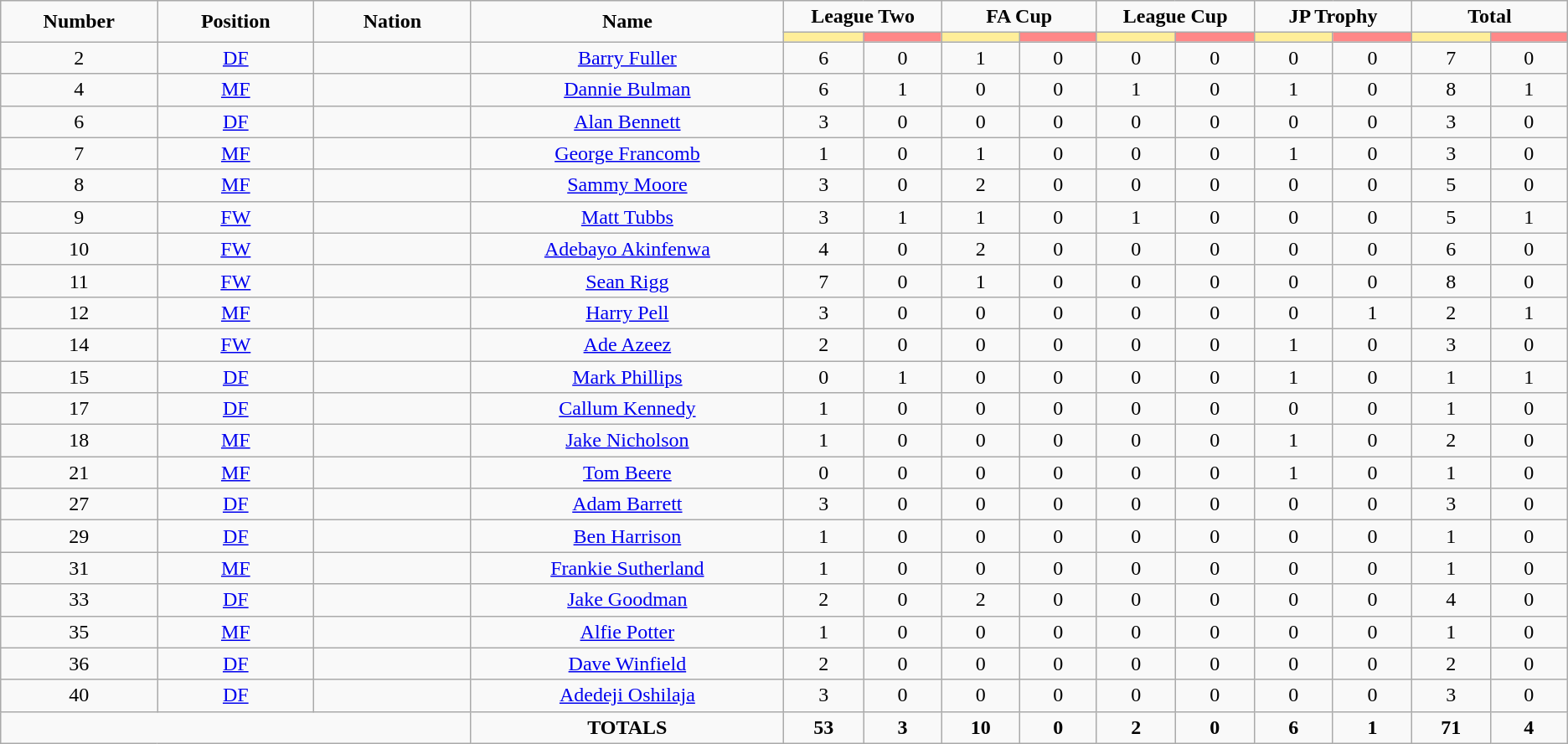<table class="wikitable" style="text-align:center;">
<tr style="text-align:center;">
<td rowspan="2"  style="width:10%; "><strong>Number</strong></td>
<td rowspan="2"  style="width:10%; "><strong>Position</strong></td>
<td rowspan="2"  style="width:10%; "><strong>Nation</strong></td>
<td rowspan="2"  style="width:20%; "><strong>Name</strong></td>
<td colspan="2"><strong>League Two</strong></td>
<td colspan="2"><strong>FA Cup</strong></td>
<td colspan="2"><strong>League Cup</strong></td>
<td colspan="2"><strong>JP Trophy</strong></td>
<td colspan="2"><strong>Total</strong></td>
</tr>
<tr>
<th style="width:60px; background:#fe9;"></th>
<th style="width:60px; background:#ff8888;"></th>
<th style="width:60px; background:#fe9;"></th>
<th style="width:60px; background:#ff8888;"></th>
<th style="width:60px; background:#fe9;"></th>
<th style="width:60px; background:#ff8888;"></th>
<th style="width:60px; background:#fe9;"></th>
<th style="width:60px; background:#ff8888;"></th>
<th style="width:60px; background:#fe9;"></th>
<th style="width:60px; background:#ff8888;"></th>
</tr>
<tr>
<td>2</td>
<td><a href='#'>DF</a></td>
<td></td>
<td><a href='#'>Barry Fuller</a></td>
<td>6</td>
<td>0</td>
<td>1</td>
<td>0</td>
<td>0</td>
<td>0</td>
<td>0</td>
<td>0</td>
<td>7</td>
<td>0</td>
</tr>
<tr>
<td>4</td>
<td><a href='#'>MF</a></td>
<td></td>
<td><a href='#'>Dannie Bulman</a></td>
<td>6</td>
<td>1</td>
<td>0</td>
<td>0</td>
<td>1</td>
<td>0</td>
<td>1</td>
<td>0</td>
<td>8</td>
<td>1</td>
</tr>
<tr>
<td>6</td>
<td><a href='#'>DF</a></td>
<td></td>
<td><a href='#'>Alan Bennett</a></td>
<td>3</td>
<td>0</td>
<td>0</td>
<td>0</td>
<td>0</td>
<td>0</td>
<td>0</td>
<td>0</td>
<td>3</td>
<td>0</td>
</tr>
<tr>
<td>7</td>
<td><a href='#'>MF</a></td>
<td></td>
<td><a href='#'>George Francomb</a></td>
<td>1</td>
<td>0</td>
<td>1</td>
<td>0</td>
<td>0</td>
<td>0</td>
<td>1</td>
<td>0</td>
<td>3</td>
<td>0</td>
</tr>
<tr>
<td>8</td>
<td><a href='#'>MF</a></td>
<td></td>
<td><a href='#'>Sammy Moore</a></td>
<td>3</td>
<td>0</td>
<td>2</td>
<td>0</td>
<td>0</td>
<td>0</td>
<td>0</td>
<td>0</td>
<td>5</td>
<td>0</td>
</tr>
<tr>
<td>9</td>
<td><a href='#'>FW</a></td>
<td></td>
<td><a href='#'>Matt Tubbs</a></td>
<td>3</td>
<td>1</td>
<td>1</td>
<td>0</td>
<td>1</td>
<td>0</td>
<td>0</td>
<td>0</td>
<td>5</td>
<td>1</td>
</tr>
<tr>
<td>10</td>
<td><a href='#'>FW</a></td>
<td></td>
<td><a href='#'>Adebayo Akinfenwa</a></td>
<td>4</td>
<td>0</td>
<td>2</td>
<td>0</td>
<td>0</td>
<td>0</td>
<td>0</td>
<td>0</td>
<td>6</td>
<td>0</td>
</tr>
<tr>
<td>11</td>
<td><a href='#'>FW</a></td>
<td></td>
<td><a href='#'>Sean Rigg</a></td>
<td>7</td>
<td>0</td>
<td>1</td>
<td>0</td>
<td>0</td>
<td>0</td>
<td>0</td>
<td>0</td>
<td>8</td>
<td>0</td>
</tr>
<tr>
<td>12</td>
<td><a href='#'>MF</a></td>
<td></td>
<td><a href='#'>Harry Pell</a></td>
<td>3</td>
<td>0</td>
<td>0</td>
<td>0</td>
<td>0</td>
<td>0</td>
<td>0</td>
<td>1</td>
<td>2</td>
<td>1</td>
</tr>
<tr>
<td>14</td>
<td><a href='#'>FW</a></td>
<td></td>
<td><a href='#'>Ade Azeez</a></td>
<td>2</td>
<td>0</td>
<td>0</td>
<td>0</td>
<td>0</td>
<td>0</td>
<td>1</td>
<td>0</td>
<td>3</td>
<td>0</td>
</tr>
<tr>
<td>15</td>
<td><a href='#'>DF</a></td>
<td></td>
<td><a href='#'>Mark Phillips</a></td>
<td>0</td>
<td>1</td>
<td>0</td>
<td>0</td>
<td>0</td>
<td>0</td>
<td>1</td>
<td>0</td>
<td>1</td>
<td>1</td>
</tr>
<tr>
<td>17</td>
<td><a href='#'>DF</a></td>
<td></td>
<td><a href='#'>Callum Kennedy</a></td>
<td>1</td>
<td>0</td>
<td>0</td>
<td>0</td>
<td>0</td>
<td>0</td>
<td>0</td>
<td>0</td>
<td>1</td>
<td>0</td>
</tr>
<tr>
<td>18</td>
<td><a href='#'>MF</a></td>
<td></td>
<td><a href='#'>Jake Nicholson</a></td>
<td>1</td>
<td>0</td>
<td>0</td>
<td>0</td>
<td>0</td>
<td>0</td>
<td>1</td>
<td>0</td>
<td>2</td>
<td>0</td>
</tr>
<tr>
<td>21</td>
<td><a href='#'>MF</a></td>
<td></td>
<td><a href='#'>Tom Beere</a></td>
<td>0</td>
<td>0</td>
<td>0</td>
<td>0</td>
<td>0</td>
<td>0</td>
<td>1</td>
<td>0</td>
<td>1</td>
<td>0</td>
</tr>
<tr>
<td>27</td>
<td><a href='#'>DF</a></td>
<td></td>
<td><a href='#'>Adam Barrett</a></td>
<td>3</td>
<td>0</td>
<td>0</td>
<td>0</td>
<td>0</td>
<td>0</td>
<td>0</td>
<td>0</td>
<td>3</td>
<td>0</td>
</tr>
<tr>
<td>29</td>
<td><a href='#'>DF</a></td>
<td></td>
<td><a href='#'>Ben Harrison</a></td>
<td>1</td>
<td>0</td>
<td>0</td>
<td>0</td>
<td>0</td>
<td>0</td>
<td>0</td>
<td>0</td>
<td>1</td>
<td>0</td>
</tr>
<tr>
<td>31</td>
<td><a href='#'>MF</a></td>
<td></td>
<td><a href='#'>Frankie Sutherland</a></td>
<td>1</td>
<td>0</td>
<td>0</td>
<td>0</td>
<td>0</td>
<td>0</td>
<td>0</td>
<td>0</td>
<td>1</td>
<td>0</td>
</tr>
<tr>
<td>33</td>
<td><a href='#'>DF</a></td>
<td></td>
<td><a href='#'>Jake Goodman</a></td>
<td>2</td>
<td>0</td>
<td>2</td>
<td>0</td>
<td>0</td>
<td>0</td>
<td>0</td>
<td>0</td>
<td>4</td>
<td>0</td>
</tr>
<tr>
<td>35</td>
<td><a href='#'>MF</a></td>
<td></td>
<td><a href='#'>Alfie Potter</a></td>
<td>1</td>
<td>0</td>
<td>0</td>
<td>0</td>
<td>0</td>
<td>0</td>
<td>0</td>
<td>0</td>
<td>1</td>
<td>0</td>
</tr>
<tr>
<td>36</td>
<td><a href='#'>DF</a></td>
<td></td>
<td><a href='#'>Dave Winfield</a></td>
<td>2</td>
<td>0</td>
<td>0</td>
<td>0</td>
<td>0</td>
<td>0</td>
<td>0</td>
<td>0</td>
<td>2</td>
<td>0</td>
</tr>
<tr>
<td>40</td>
<td><a href='#'>DF</a></td>
<td></td>
<td><a href='#'>Adedeji Oshilaja</a></td>
<td>3</td>
<td>0</td>
<td>0</td>
<td>0</td>
<td>0</td>
<td>0</td>
<td>0</td>
<td>0</td>
<td>3</td>
<td>0</td>
</tr>
<tr>
<td colspan="3"></td>
<td><strong>TOTALS</strong></td>
<td><strong>53</strong></td>
<td><strong>3</strong></td>
<td><strong>10</strong></td>
<td><strong>0</strong></td>
<td><strong>2</strong></td>
<td><strong>0</strong></td>
<td><strong>6</strong></td>
<td><strong>1</strong></td>
<td><strong>71</strong></td>
<td><strong>4</strong></td>
</tr>
</table>
